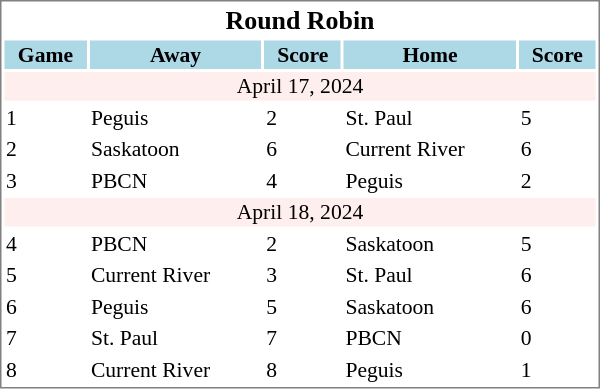<table cellpadding="1" width="400px" style="font-size: 90%; border: 1px solid gray;">
<tr align="center" style="font-size: larger;">
<td colspan="7"><strong>Round Robin</strong></td>
</tr>
<tr style="background:lightblue;">
<th>Game</th>
<th>Away</th>
<th>Score</th>
<th>Home</th>
<th>Score</th>
</tr>
<tr align="center" bgcolor="#ffeeee">
<td colspan="5">April 17, 2024</td>
</tr>
<tr>
<td>1</td>
<td>Peguis</td>
<td>2</td>
<td>St. Paul</td>
<td>5</td>
</tr>
<tr>
<td>2</td>
<td>Saskatoon</td>
<td>6</td>
<td>Current River</td>
<td>6</td>
</tr>
<tr>
<td>3</td>
<td>PBCN</td>
<td>4</td>
<td>Peguis</td>
<td>2</td>
</tr>
<tr align="center" bgcolor="#ffeeee">
<td colspan="5">April 18, 2024</td>
</tr>
<tr>
<td>4</td>
<td>PBCN</td>
<td>2</td>
<td>Saskatoon</td>
<td>5</td>
</tr>
<tr>
<td>5</td>
<td>Current River</td>
<td>3</td>
<td>St. Paul</td>
<td>6</td>
</tr>
<tr>
<td>6</td>
<td>Peguis</td>
<td>5</td>
<td>Saskatoon</td>
<td>6</td>
</tr>
<tr>
<td>7</td>
<td>St. Paul</td>
<td>7</td>
<td>PBCN</td>
<td>0</td>
</tr>
<tr>
<td>8</td>
<td>Current River</td>
<td>8</td>
<td>Peguis</td>
<td>1</td>
</tr>
</table>
